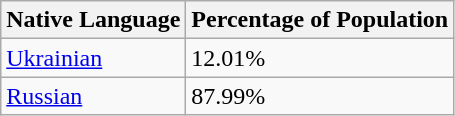<table class="wikitable">
<tr>
<th>Native Language</th>
<th>Percentage of Population</th>
</tr>
<tr>
<td><a href='#'>Ukrainian</a></td>
<td>12.01%</td>
</tr>
<tr>
<td><a href='#'>Russian</a></td>
<td>87.99%</td>
</tr>
</table>
